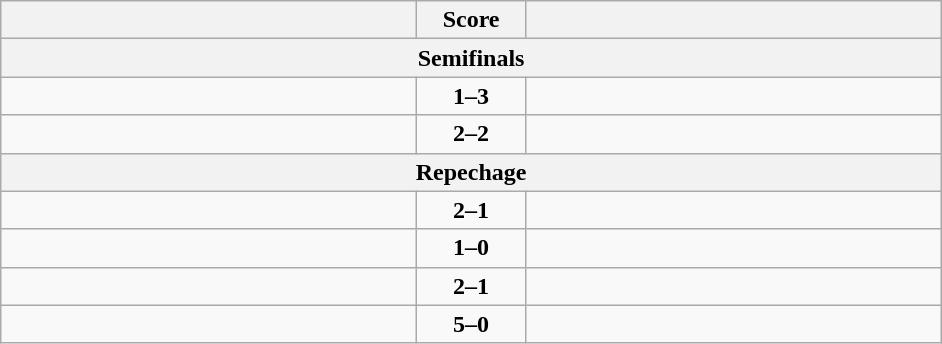<table class="wikitable" style="text-align: left;">
<tr>
<th align="right" width="270"></th>
<th width="65">Score</th>
<th align="left" width="270"></th>
</tr>
<tr>
<th colspan="3">Semifinals</th>
</tr>
<tr>
<td></td>
<td align=center><strong>1–3</strong></td>
<td><strong></strong></td>
</tr>
<tr>
<td><strong></strong></td>
<td align=center><strong>2–2</strong></td>
<td></td>
</tr>
<tr>
<th colspan="3">Repechage</th>
</tr>
<tr>
<td><strong></strong></td>
<td align=center><strong>2–1</strong></td>
<td></td>
</tr>
<tr>
<td><strong></strong></td>
<td align=center><strong>1–0</strong></td>
<td></td>
</tr>
<tr>
<td><strong></strong></td>
<td align=center><strong>2–1</strong></td>
<td></td>
</tr>
<tr>
<td><strong></strong></td>
<td align=center><strong>5–0</strong></td>
<td></td>
</tr>
</table>
